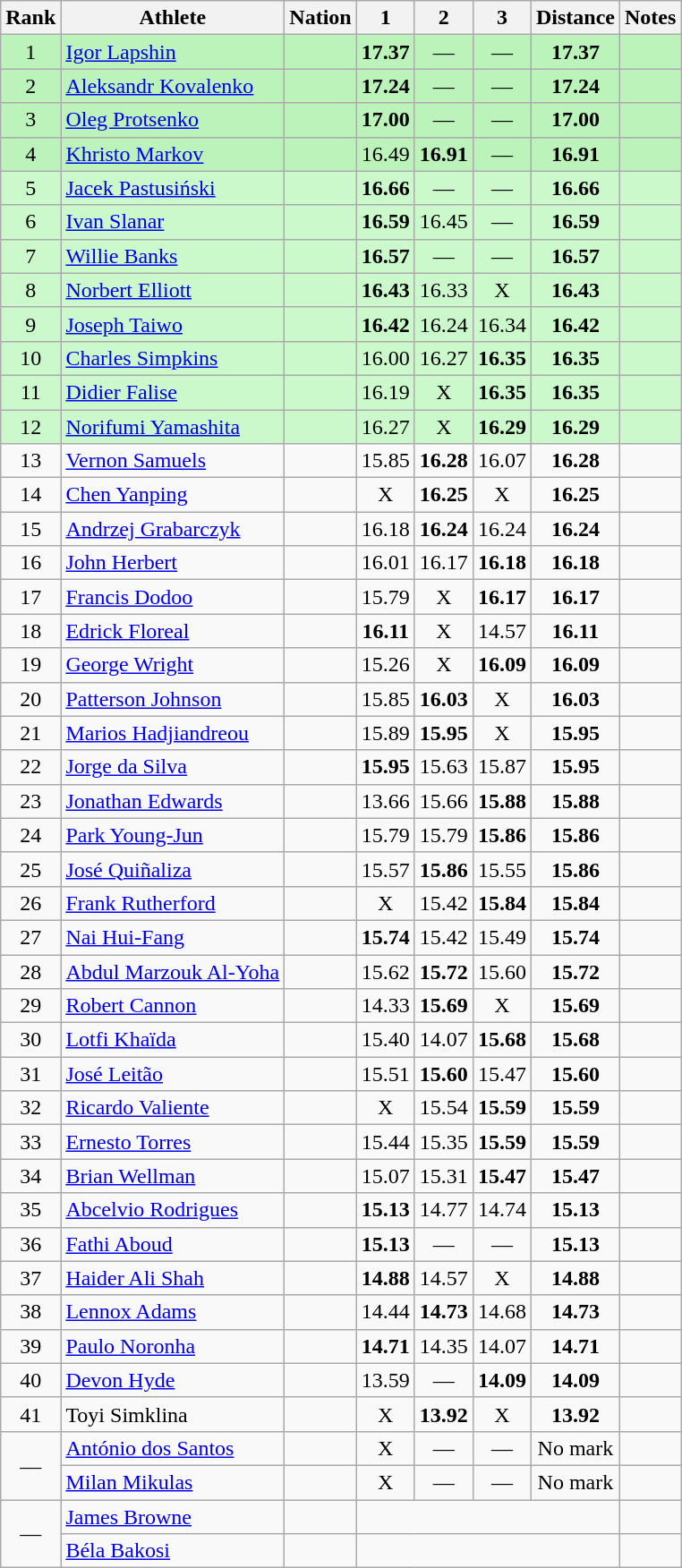<table class="wikitable sortable" style="text-align:center">
<tr>
<th>Rank</th>
<th>Athlete</th>
<th>Nation</th>
<th>1</th>
<th>2</th>
<th>3</th>
<th>Distance</th>
<th>Notes</th>
</tr>
<tr style="background:#bbf3bb;">
<td>1</td>
<td align=left><a href='#'>Igor Lapshin</a></td>
<td align=left></td>
<td><strong>17.37</strong></td>
<td data-sort-value=1.00>—</td>
<td data-sort-value=1.00>—</td>
<td><strong>17.37</strong></td>
<td></td>
</tr>
<tr style="background:#bbf3bb;">
<td>2</td>
<td align=left><a href='#'>Aleksandr Kovalenko</a></td>
<td align=left></td>
<td><strong>17.24</strong></td>
<td data-sort-value=1.00>—</td>
<td data-sort-value=1.00>—</td>
<td><strong>17.24</strong></td>
<td></td>
</tr>
<tr style="background:#bbf3bb;">
<td>3</td>
<td align=left><a href='#'>Oleg Protsenko</a></td>
<td align=left></td>
<td><strong>17.00</strong></td>
<td data-sort-value=1.00>—</td>
<td data-sort-value=1.00>—</td>
<td><strong>17.00</strong></td>
<td></td>
</tr>
<tr style="background:#bbf3bb;">
<td>4</td>
<td align=left><a href='#'>Khristo Markov</a></td>
<td align=left></td>
<td>16.49</td>
<td><strong>16.91</strong></td>
<td data-sort-value=1.00>—</td>
<td><strong>16.91</strong></td>
<td></td>
</tr>
<tr style="background:#ccf9cc;">
<td>5</td>
<td align=left><a href='#'>Jacek Pastusiński</a></td>
<td align=left></td>
<td><strong>16.66</strong></td>
<td data-sort-value=1.00>—</td>
<td data-sort-value=1.00>—</td>
<td><strong>16.66</strong></td>
<td></td>
</tr>
<tr style="background:#ccf9cc;">
<td>6</td>
<td align=left><a href='#'>Ivan Slanar</a></td>
<td align=left></td>
<td><strong>16.59</strong></td>
<td>16.45</td>
<td data-sort-value=1.00>—</td>
<td><strong>16.59</strong></td>
<td></td>
</tr>
<tr style="background:#ccf9cc;">
<td>7</td>
<td align=left><a href='#'>Willie Banks</a></td>
<td align=left></td>
<td><strong>16.57</strong></td>
<td data-sort-value=1.00>—</td>
<td data-sort-value=1.00>—</td>
<td><strong>16.57</strong></td>
<td></td>
</tr>
<tr style="background:#ccf9cc;">
<td>8</td>
<td align=left><a href='#'>Norbert Elliott</a></td>
<td align=left></td>
<td><strong>16.43</strong></td>
<td>16.33</td>
<td data-sort-value=1.00>X</td>
<td><strong>16.43</strong></td>
<td></td>
</tr>
<tr style="background:#ccf9cc;">
<td>9</td>
<td align=left><a href='#'>Joseph Taiwo</a></td>
<td align=left></td>
<td><strong>16.42</strong></td>
<td>16.24</td>
<td>16.34</td>
<td><strong>16.42</strong></td>
<td></td>
</tr>
<tr style="background:#ccf9cc;">
<td>10</td>
<td align=left><a href='#'>Charles Simpkins</a></td>
<td align=left></td>
<td>16.00</td>
<td>16.27</td>
<td><strong>16.35</strong></td>
<td><strong>16.35</strong></td>
<td></td>
</tr>
<tr style="background:#ccf9cc;">
<td>11</td>
<td align=left><a href='#'>Didier Falise</a></td>
<td align=left></td>
<td>16.19</td>
<td data-sort-value=1.00>X</td>
<td><strong>16.35</strong></td>
<td><strong>16.35</strong></td>
<td></td>
</tr>
<tr style="background:#ccf9cc;">
<td>12</td>
<td align=left><a href='#'>Norifumi Yamashita</a></td>
<td align=left></td>
<td>16.27</td>
<td data-sort-value=1.00>X</td>
<td><strong>16.29</strong></td>
<td><strong>16.29</strong></td>
<td></td>
</tr>
<tr>
<td>13</td>
<td align=left><a href='#'>Vernon Samuels</a></td>
<td align=left></td>
<td>15.85</td>
<td><strong>16.28</strong></td>
<td>16.07</td>
<td><strong>16.28</strong></td>
<td></td>
</tr>
<tr>
<td>14</td>
<td align=left><a href='#'>Chen Yanping</a></td>
<td align=left></td>
<td data-sort-value=1.00>X</td>
<td><strong>16.25</strong></td>
<td data-sort-value=1.00>X</td>
<td><strong>16.25</strong></td>
<td></td>
</tr>
<tr>
<td>15</td>
<td align=left><a href='#'>Andrzej Grabarczyk</a></td>
<td align=left></td>
<td>16.18</td>
<td><strong>16.24</strong></td>
<td>16.24</td>
<td><strong>16.24</strong></td>
<td></td>
</tr>
<tr>
<td>16</td>
<td align=left><a href='#'>John Herbert</a></td>
<td align=left></td>
<td>16.01</td>
<td>16.17</td>
<td><strong>16.18</strong></td>
<td><strong>16.18</strong></td>
<td></td>
</tr>
<tr>
<td>17</td>
<td align=left><a href='#'>Francis Dodoo</a></td>
<td align=left></td>
<td>15.79</td>
<td data-sort-value=1.00>X</td>
<td><strong>16.17</strong></td>
<td><strong>16.17</strong></td>
<td></td>
</tr>
<tr>
<td>18</td>
<td align=left><a href='#'>Edrick Floreal</a></td>
<td align=left></td>
<td><strong>16.11</strong></td>
<td data-sort-value=1.00>X</td>
<td>14.57</td>
<td><strong>16.11</strong></td>
<td></td>
</tr>
<tr>
<td>19</td>
<td align=left><a href='#'>George Wright</a></td>
<td align=left></td>
<td>15.26</td>
<td data-sort-value=1.00>X</td>
<td><strong>16.09</strong></td>
<td><strong>16.09</strong></td>
<td></td>
</tr>
<tr>
<td>20</td>
<td align=left><a href='#'>Patterson Johnson</a></td>
<td align=left></td>
<td>15.85</td>
<td><strong>16.03</strong></td>
<td data-sort-value=1.00>X</td>
<td><strong>16.03</strong></td>
<td></td>
</tr>
<tr>
<td>21</td>
<td align=left><a href='#'>Marios Hadjiandreou</a></td>
<td align=left></td>
<td>15.89</td>
<td><strong>15.95</strong></td>
<td data-sort-value=1.00>X</td>
<td><strong>15.95</strong></td>
<td></td>
</tr>
<tr>
<td>22</td>
<td align=left><a href='#'>Jorge da Silva</a></td>
<td align=left></td>
<td><strong>15.95</strong></td>
<td>15.63</td>
<td>15.87</td>
<td><strong>15.95</strong></td>
<td></td>
</tr>
<tr>
<td>23</td>
<td align=left><a href='#'>Jonathan Edwards</a></td>
<td align=left></td>
<td>13.66</td>
<td>15.66</td>
<td><strong>15.88</strong></td>
<td><strong>15.88</strong></td>
<td></td>
</tr>
<tr>
<td>24</td>
<td align=left><a href='#'>Park Young-Jun</a></td>
<td align=left></td>
<td>15.79</td>
<td>15.79</td>
<td><strong>15.86</strong></td>
<td><strong>15.86</strong></td>
<td></td>
</tr>
<tr>
<td>25</td>
<td align=left><a href='#'>José Quiñaliza</a></td>
<td align=left></td>
<td>15.57</td>
<td><strong>15.86</strong></td>
<td>15.55</td>
<td><strong>15.86</strong></td>
<td></td>
</tr>
<tr>
<td>26</td>
<td align=left><a href='#'>Frank Rutherford</a></td>
<td align=left></td>
<td data-sort-value=1.00>X</td>
<td>15.42</td>
<td><strong>15.84</strong></td>
<td><strong>15.84</strong></td>
<td></td>
</tr>
<tr>
<td>27</td>
<td align=left><a href='#'>Nai Hui-Fang</a></td>
<td align=left></td>
<td><strong>15.74</strong></td>
<td>15.42</td>
<td>15.49</td>
<td><strong>15.74</strong></td>
<td></td>
</tr>
<tr>
<td>28</td>
<td align=left><a href='#'>Abdul Marzouk Al-Yoha</a></td>
<td align=left></td>
<td>15.62</td>
<td><strong>15.72</strong></td>
<td>15.60</td>
<td><strong>15.72</strong></td>
<td></td>
</tr>
<tr>
<td>29</td>
<td align=left><a href='#'>Robert Cannon</a></td>
<td align=left></td>
<td>14.33</td>
<td><strong>15.69</strong></td>
<td data-sort-value=1.00>X</td>
<td><strong>15.69</strong></td>
<td></td>
</tr>
<tr>
<td>30</td>
<td align=left><a href='#'>Lotfi Khaïda</a></td>
<td align=left></td>
<td>15.40</td>
<td>14.07</td>
<td><strong>15.68</strong></td>
<td><strong>15.68</strong></td>
<td></td>
</tr>
<tr>
<td>31</td>
<td align=left><a href='#'>José Leitão</a></td>
<td align=left></td>
<td>15.51</td>
<td><strong>15.60</strong></td>
<td>15.47</td>
<td><strong>15.60</strong></td>
<td></td>
</tr>
<tr>
<td>32</td>
<td align=left><a href='#'>Ricardo Valiente</a></td>
<td align=left></td>
<td data-sort-value=1.00>X</td>
<td>15.54</td>
<td><strong>15.59</strong></td>
<td><strong>15.59</strong></td>
<td></td>
</tr>
<tr>
<td>33</td>
<td align=left><a href='#'>Ernesto Torres</a></td>
<td align=left></td>
<td>15.44</td>
<td>15.35</td>
<td><strong>15.59</strong></td>
<td><strong>15.59</strong></td>
<td></td>
</tr>
<tr>
<td>34</td>
<td align=left><a href='#'>Brian Wellman</a></td>
<td align=left></td>
<td>15.07</td>
<td>15.31</td>
<td><strong>15.47</strong></td>
<td><strong>15.47</strong></td>
<td></td>
</tr>
<tr>
<td>35</td>
<td align=left><a href='#'>Abcelvio Rodrigues</a></td>
<td align=left></td>
<td><strong>15.13</strong></td>
<td>14.77</td>
<td>14.74</td>
<td><strong>15.13</strong></td>
<td></td>
</tr>
<tr>
<td>36</td>
<td align=left><a href='#'>Fathi Aboud</a></td>
<td align=left></td>
<td><strong>15.13</strong></td>
<td data-sort-value=1.00>—</td>
<td data-sort-value=1.00>—</td>
<td><strong>15.13</strong></td>
<td></td>
</tr>
<tr>
<td>37</td>
<td align=left><a href='#'>Haider Ali Shah</a></td>
<td align=left></td>
<td><strong>14.88</strong></td>
<td>14.57</td>
<td data-sort-value=1.00>X</td>
<td><strong>14.88</strong></td>
<td></td>
</tr>
<tr>
<td>38</td>
<td align=left><a href='#'>Lennox Adams</a></td>
<td align=left></td>
<td>14.44</td>
<td><strong>14.73</strong></td>
<td>14.68</td>
<td><strong>14.73</strong></td>
<td></td>
</tr>
<tr>
<td>39</td>
<td align=left><a href='#'>Paulo Noronha</a></td>
<td align=left></td>
<td><strong>14.71</strong></td>
<td>14.35</td>
<td>14.07</td>
<td><strong>14.71</strong></td>
<td></td>
</tr>
<tr>
<td>40</td>
<td align=left><a href='#'>Devon Hyde</a></td>
<td align=left></td>
<td>13.59</td>
<td data-sort-value=1.00>—</td>
<td><strong>14.09</strong></td>
<td><strong>14.09</strong></td>
<td></td>
</tr>
<tr>
<td>41</td>
<td align=left>Toyi Simklina</td>
<td align=left></td>
<td data-sort-value=1.00>X</td>
<td><strong>13.92</strong></td>
<td data-sort-value=1.00>X</td>
<td><strong>13.92</strong></td>
<td></td>
</tr>
<tr>
<td rowspan=2 data-sort-value=42>—</td>
<td align=left><a href='#'>António dos Santos</a></td>
<td align=left></td>
<td data-sort-value=1.00>X</td>
<td data-sort-value=1.00>—</td>
<td data-sort-value=1.00>—</td>
<td data-sort-value=1.00>No mark</td>
<td></td>
</tr>
<tr>
<td align=left><a href='#'>Milan Mikulas</a></td>
<td align=left></td>
<td data-sort-value=1.00>X</td>
<td data-sort-value=1.00>—</td>
<td data-sort-value=1.00>—</td>
<td data-sort-value=1.00>No mark</td>
<td></td>
</tr>
<tr>
<td rowspan=2 data-sort-value=44>—</td>
<td align=left><a href='#'>James Browne</a></td>
<td align=left></td>
<td colspan=4 data-sort-value=0.00></td>
<td></td>
</tr>
<tr>
<td align=left><a href='#'>Béla Bakosi</a></td>
<td align=left></td>
<td colspan=4 data-sort-value=0.00></td>
<td></td>
</tr>
</table>
